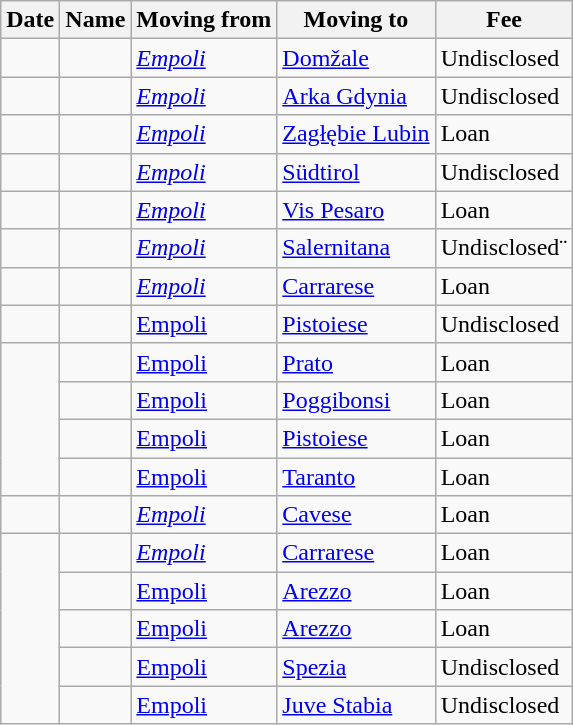<table class="wikitable sortable">
<tr>
<th>Date</th>
<th>Name</th>
<th>Moving from</th>
<th>Moving to</th>
<th>Fee</th>
</tr>
<tr>
<td><strong></strong></td>
<td></td>
<td><em><a href='#'>Empoli</a></em></td>
<td> <a href='#'>Domžale</a></td>
<td>Undisclosed</td>
</tr>
<tr>
<td><strong></strong></td>
<td></td>
<td><em><a href='#'>Empoli</a></em></td>
<td> <a href='#'>Arka Gdynia</a></td>
<td>Undisclosed</td>
</tr>
<tr>
<td><strong></strong></td>
<td></td>
<td><em><a href='#'>Empoli</a></em></td>
<td> <a href='#'>Zagłębie Lubin</a></td>
<td>Loan</td>
</tr>
<tr>
<td><strong></strong></td>
<td></td>
<td><em><a href='#'>Empoli</a></em></td>
<td><a href='#'>Südtirol</a></td>
<td>Undisclosed</td>
</tr>
<tr>
<td><strong></strong></td>
<td></td>
<td><em><a href='#'>Empoli</a></em></td>
<td><a href='#'>Vis Pesaro</a></td>
<td>Loan</td>
</tr>
<tr>
<td><strong></strong></td>
<td></td>
<td><em><a href='#'>Empoli</a></em></td>
<td><a href='#'>Salernitana</a></td>
<td>Undisclosed¨</td>
</tr>
<tr>
<td><strong></strong></td>
<td></td>
<td><em><a href='#'>Empoli</a></em></td>
<td><a href='#'>Carrarese</a></td>
<td>Loan</td>
</tr>
<tr>
<td><strong></strong></td>
<td></td>
<td><a href='#'>Empoli</a></td>
<td><a href='#'>Pistoiese</a></td>
<td>Undisclosed</td>
</tr>
<tr>
<td rowspan="4"><strong></strong></td>
<td></td>
<td><a href='#'>Empoli</a></td>
<td><a href='#'>Prato</a></td>
<td>Loan</td>
</tr>
<tr>
<td></td>
<td><a href='#'>Empoli</a></td>
<td><a href='#'>Poggibonsi</a></td>
<td>Loan</td>
</tr>
<tr>
<td></td>
<td><a href='#'>Empoli</a></td>
<td><a href='#'>Pistoiese</a></td>
<td>Loan</td>
</tr>
<tr>
<td></td>
<td><a href='#'>Empoli</a></td>
<td><a href='#'>Taranto</a></td>
<td>Loan</td>
</tr>
<tr>
<td><strong></strong></td>
<td></td>
<td><em><a href='#'>Empoli</a></em></td>
<td><a href='#'>Cavese</a></td>
<td>Loan</td>
</tr>
<tr>
<td rowspan="5"><strong></strong></td>
<td></td>
<td><em><a href='#'>Empoli</a></em></td>
<td><a href='#'>Carrarese</a></td>
<td>Loan</td>
</tr>
<tr>
<td></td>
<td><a href='#'>Empoli</a></td>
<td><a href='#'>Arezzo</a></td>
<td>Loan</td>
</tr>
<tr>
<td></td>
<td><a href='#'>Empoli</a></td>
<td><a href='#'>Arezzo</a></td>
<td>Loan</td>
</tr>
<tr>
<td></td>
<td><a href='#'>Empoli</a></td>
<td><a href='#'>Spezia</a></td>
<td>Undisclosed</td>
</tr>
<tr>
<td></td>
<td><a href='#'>Empoli</a></td>
<td><a href='#'>Juve Stabia</a></td>
<td>Undisclosed</td>
</tr>
</table>
